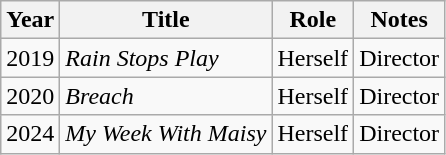<table class="wikitable sortable plainrowheaders">
<tr>
<th>Year</th>
<th>Title</th>
<th>Role</th>
<th class="unsortable">Notes</th>
</tr>
<tr>
<td>2019</td>
<td><em>Rain Stops Play</em></td>
<td>Herself</td>
<td>Director</td>
</tr>
<tr>
<td>2020</td>
<td><em>Breach</em></td>
<td>Herself</td>
<td>Director</td>
</tr>
<tr>
<td>2024</td>
<td><em>My Week With Maisy</em></td>
<td>Herself</td>
<td>Director</td>
</tr>
</table>
